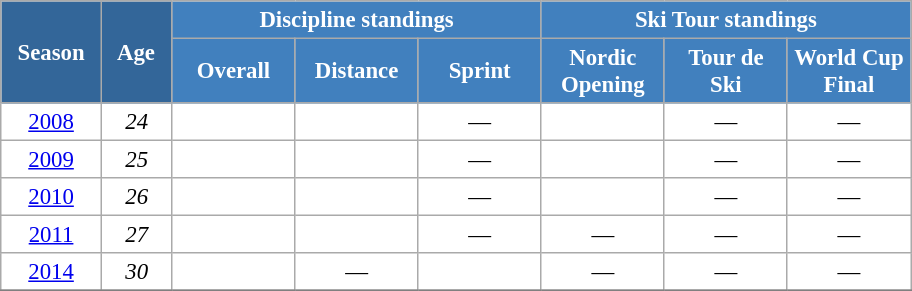<table class="wikitable" style="font-size:95%; text-align:center; border:grey solid 1px; border-collapse:collapse; background:#ffffff;">
<tr>
<th style="background-color:#369; color:white; width:60px;" rowspan="2"> Season </th>
<th style="background-color:#369; color:white; width:40px;" rowspan="2"> Age </th>
<th style="background-color:#4180be; color:white;" colspan="3">Discipline standings</th>
<th style="background-color:#4180be; color:white;" colspan="3">Ski Tour standings</th>
</tr>
<tr>
<th style="background-color:#4180be; color:white; width:75px;">Overall</th>
<th style="background-color:#4180be; color:white; width:75px;">Distance</th>
<th style="background-color:#4180be; color:white; width:75px;">Sprint</th>
<th style="background-color:#4180be; color:white; width:75px;">Nordic<br>Opening</th>
<th style="background-color:#4180be; color:white; width:75px;">Tour de<br>Ski</th>
<th style="background-color:#4180be; color:white; width:75px;">World Cup<br>Final</th>
</tr>
<tr>
<td><a href='#'>2008</a></td>
<td><em>24</em></td>
<td></td>
<td></td>
<td>—</td>
<td></td>
<td>—</td>
<td>—</td>
</tr>
<tr>
<td><a href='#'>2009</a></td>
<td><em>25</em></td>
<td></td>
<td></td>
<td>—</td>
<td></td>
<td>—</td>
<td>—</td>
</tr>
<tr>
<td><a href='#'>2010</a></td>
<td><em>26</em></td>
<td></td>
<td></td>
<td>—</td>
<td></td>
<td>—</td>
<td>—</td>
</tr>
<tr>
<td><a href='#'>2011</a></td>
<td><em>27</em></td>
<td></td>
<td></td>
<td>—</td>
<td>—</td>
<td>—</td>
<td>—</td>
</tr>
<tr>
<td><a href='#'>2014</a></td>
<td><em>30</em></td>
<td></td>
<td>—</td>
<td></td>
<td>—</td>
<td>—</td>
<td>—</td>
</tr>
<tr>
</tr>
</table>
